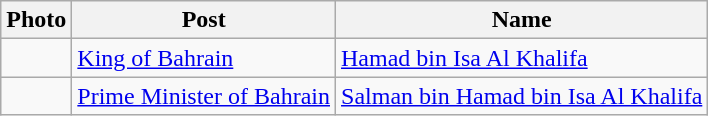<table class="wikitable">
<tr>
<th>Photo</th>
<th>Post</th>
<th>Name</th>
</tr>
<tr>
<td></td>
<td><a href='#'>King of Bahrain</a></td>
<td><a href='#'>Hamad bin Isa Al Khalifa</a></td>
</tr>
<tr>
<td></td>
<td><a href='#'>Prime Minister of Bahrain</a></td>
<td><a href='#'>Salman bin Hamad bin Isa Al Khalifa</a></td>
</tr>
</table>
